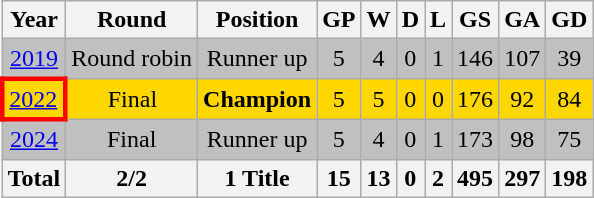<table class="wikitable" style="text-align: center;">
<tr>
<th>Year</th>
<th>Round</th>
<th>Position</th>
<th>GP</th>
<th>W</th>
<th>D</th>
<th>L</th>
<th>GS</th>
<th>GA</th>
<th>GD</th>
</tr>
<tr bgcolor=silver>
<td> <a href='#'>2019</a></td>
<td>Round robin</td>
<td>Runner up</td>
<td>5</td>
<td>4</td>
<td>0</td>
<td>1</td>
<td>146</td>
<td>107</td>
<td>39</td>
</tr>
<tr bgcolor=gold>
<td style="border: 3px solid red" align=left> <a href='#'>2022</a></td>
<td>Final</td>
<td><strong>Champion</strong></td>
<td>5</td>
<td>5</td>
<td>0</td>
<td>0</td>
<td>176</td>
<td>92</td>
<td>84</td>
</tr>
<tr bgcolor=silver>
<td> <a href='#'>2024</a></td>
<td>Final</td>
<td>Runner up</td>
<td>5</td>
<td>4</td>
<td>0</td>
<td>1</td>
<td>173</td>
<td>98</td>
<td>75</td>
</tr>
<tr>
<th>Total</th>
<th>2/2</th>
<th>1 Title</th>
<th>15</th>
<th>13</th>
<th>0</th>
<th>2</th>
<th>495</th>
<th>297</th>
<th>198</th>
</tr>
</table>
